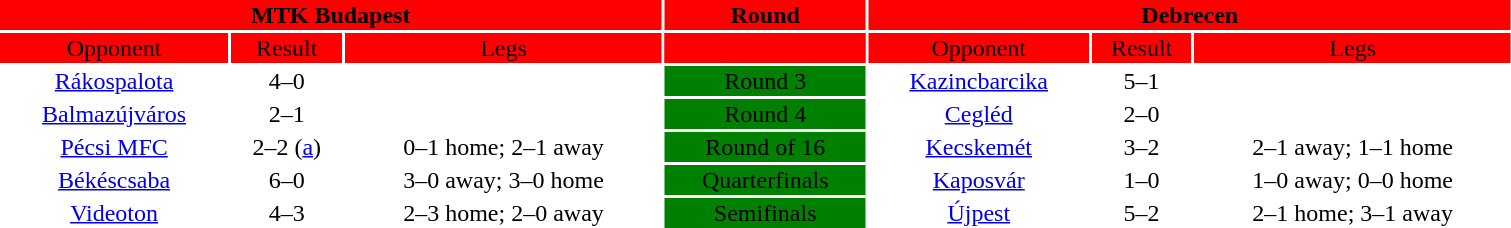<table width="80%" style="text-align:center">
<tr valign=top bgcolor=red>
<th colspan=3 style="width:1*">MTK Budapest</th>
<th><strong>Round</strong></th>
<th colspan=3 style="width:1*">Debrecen</th>
</tr>
<tr valign=top bgcolor=red>
<td>Opponent</td>
<td>Result</td>
<td>Legs</td>
<td bgcolor=red></td>
<td>Opponent</td>
<td>Result</td>
<td>Legs</td>
</tr>
<tr>
<td><a href='#'>Rákospalota</a></td>
<td>4–0</td>
<td></td>
<td bgcolor=green>Round 3</td>
<td><a href='#'>Kazincbarcika</a></td>
<td>5–1</td>
<td></td>
</tr>
<tr>
<td><a href='#'>Balmazújváros</a></td>
<td>2–1</td>
<td></td>
<td bgcolor=green>Round 4</td>
<td><a href='#'>Cegléd</a></td>
<td>2–0</td>
<td></td>
</tr>
<tr>
<td><a href='#'>Pécsi MFC</a></td>
<td>2–2 (<a href='#'>a</a>)</td>
<td>0–1 home; 2–1 away</td>
<td bgcolor=green>Round of 16</td>
<td><a href='#'>Kecskemét</a></td>
<td>3–2</td>
<td>2–1 away; 1–1 home</td>
</tr>
<tr>
<td><a href='#'>Békéscsaba</a></td>
<td>6–0</td>
<td>3–0 away; 3–0 home</td>
<td bgcolor=green>Quarterfinals</td>
<td><a href='#'>Kaposvár</a></td>
<td>1–0</td>
<td>1–0 away; 0–0 home</td>
</tr>
<tr>
<td><a href='#'>Videoton</a></td>
<td>4–3</td>
<td>2–3 home; 2–0 away</td>
<td bgcolor=green>Semifinals</td>
<td><a href='#'>Újpest</a></td>
<td>5–2</td>
<td>2–1 home; 3–1 away</td>
</tr>
</table>
